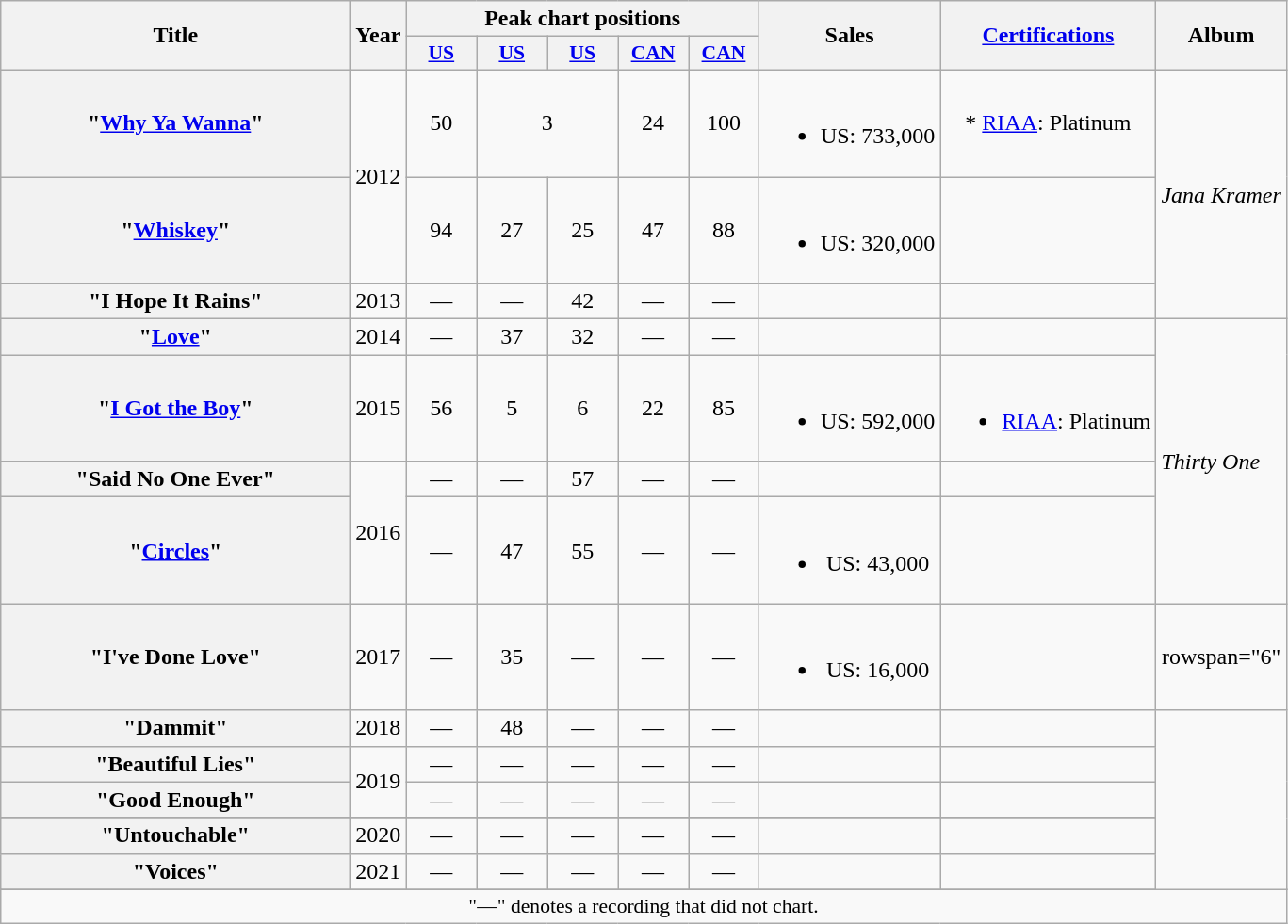<table class="wikitable plainrowheaders" style="text-align:center;" border="1">
<tr>
<th scope="col" rowspan="2" style="width:15em;">Title</th>
<th scope="col" rowspan="2">Year</th>
<th scope="col" colspan="5">Peak chart positions</th>
<th scope="col" rowspan="2">Sales</th>
<th scope="col" rowspan="2"><a href='#'>Certifications</a></th>
<th scope="col" rowspan="2">Album</th>
</tr>
<tr>
<th scope="col" style="width:3em;font-size:90%;"><a href='#'>US</a><br></th>
<th scope="col" style="width:3em;font-size:90%;"><a href='#'>US </a><br></th>
<th scope="col" style="width:3em;font-size:90%;"><a href='#'>US </a><br></th>
<th scope="col" style="width:3em;font-size:90%;"><a href='#'>CAN </a><br></th>
<th scope="col" style="width:3em;font-size:90%;"><a href='#'>CAN</a><br></th>
</tr>
<tr>
<th scope="row">"<a href='#'>Why Ya Wanna</a>"</th>
<td rowspan="2">2012</td>
<td>50</td>
<td colspan="2">3</td>
<td>24</td>
<td>100</td>
<td><br><ul><li>US: 733,000</li></ul></td>
<td>* <a href='#'>RIAA</a>: Platinum</td>
<td align="left" rowspan="3"><em>Jana Kramer</em></td>
</tr>
<tr>
<th scope="row">"<a href='#'>Whiskey</a>"</th>
<td>94</td>
<td>27</td>
<td>25</td>
<td>47</td>
<td>88</td>
<td><br><ul><li>US: 320,000</li></ul></td>
<td></td>
</tr>
<tr>
<th scope="row">"I Hope It Rains"</th>
<td>2013</td>
<td>—</td>
<td>—</td>
<td>42</td>
<td>—</td>
<td>—</td>
<td></td>
<td></td>
</tr>
<tr>
<th scope="row">"<a href='#'>Love</a>"</th>
<td>2014</td>
<td>—</td>
<td>37</td>
<td>32</td>
<td>—</td>
<td>—</td>
<td></td>
<td></td>
<td align="left" rowspan="4"><em>Thirty One</em></td>
</tr>
<tr>
<th scope="row">"<a href='#'>I Got the Boy</a>"</th>
<td>2015</td>
<td>56</td>
<td>5</td>
<td>6</td>
<td>22</td>
<td>85</td>
<td><br><ul><li>US: 592,000</li></ul></td>
<td><br><ul><li><a href='#'>RIAA</a>: Platinum</li></ul></td>
</tr>
<tr>
<th scope="row">"Said No One Ever"</th>
<td rowspan="2">2016</td>
<td>—</td>
<td>—</td>
<td>57</td>
<td>—</td>
<td>—</td>
<td></td>
<td></td>
</tr>
<tr>
<th scope="row">"<a href='#'>Circles</a>"</th>
<td>—</td>
<td>47</td>
<td>55</td>
<td>—</td>
<td>—</td>
<td><br><ul><li>US: 43,000</li></ul></td>
<td></td>
</tr>
<tr>
<th scope="row">"I've Done Love"</th>
<td>2017</td>
<td>—</td>
<td>35</td>
<td>—</td>
<td>—</td>
<td>—</td>
<td><br><ul><li>US: 16,000</li></ul></td>
<td></td>
<td>rowspan="6" </td>
</tr>
<tr>
<th scope="row">"Dammit"</th>
<td>2018</td>
<td>—</td>
<td>48</td>
<td>—</td>
<td>—</td>
<td>—</td>
<td></td>
<td></td>
</tr>
<tr>
<th scope="row">"Beautiful Lies"</th>
<td rowspan="2">2019</td>
<td>—</td>
<td>—</td>
<td>—</td>
<td>—</td>
<td>—</td>
<td></td>
<td></td>
</tr>
<tr>
<th scope="row">"Good Enough"</th>
<td>—</td>
<td>—</td>
<td>—</td>
<td>—</td>
<td>—</td>
<td></td>
<td></td>
</tr>
<tr>
</tr>
<tr>
<th scope="row">"Untouchable"</th>
<td>2020</td>
<td>—</td>
<td>—</td>
<td>—</td>
<td>—</td>
<td>—</td>
<td></td>
<td></td>
</tr>
<tr>
<th scope="row">"Voices"</th>
<td>2021</td>
<td>—</td>
<td>—</td>
<td>—</td>
<td>—</td>
<td>—</td>
<td></td>
<td></td>
</tr>
<tr>
</tr>
<tr>
<td colspan="10" style="font-size:90%">"—" denotes a recording that did not chart.</td>
</tr>
</table>
